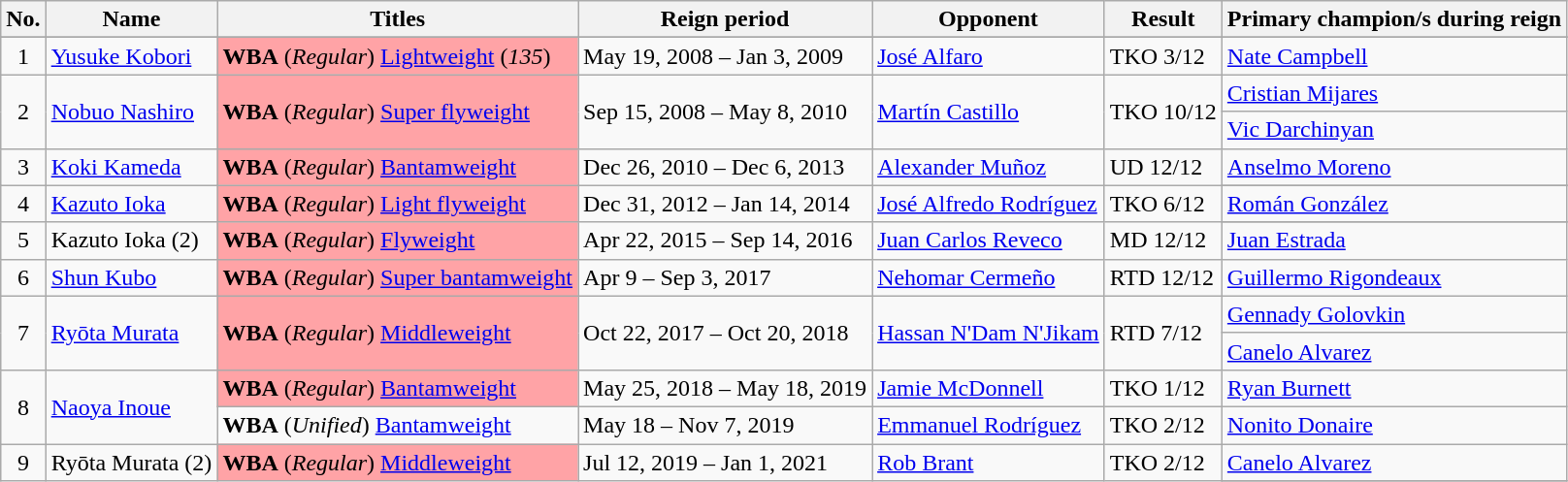<table class="wikitable">
<tr>
<th>No.</th>
<th>Name</th>
<th>Titles</th>
<th>Reign period</th>
<th>Opponent</th>
<th>Result</th>
<th>Primary champion/s during reign</th>
</tr>
<tr align=center>
</tr>
<tr>
<td style="text-align:center;">1</td>
<td style="text-align:left;"><a href='#'>Yusuke Kobori</a></td>
<td style="background:#ffa3a6;"><strong>WBA</strong> (<em>Regular</em>) <a href='#'>Lightweight</a> (<em>135</em>)</td>
<td>May 19, 2008 – Jan 3, 2009</td>
<td><a href='#'>José Alfaro</a></td>
<td>TKO 3/12</td>
<td><a href='#'>Nate Campbell</a><br></td>
</tr>
<tr>
<td rowspan=2 style="text-align:center;">2</td>
<td rowspan=2 style="text-align:left;"><a href='#'>Nobuo Nashiro</a></td>
<td rowspan=2 style="background:#ffa3a6;"><strong>WBA</strong> (<em>Regular</em>) <a href='#'>Super flyweight</a></td>
<td rowspan=2>Sep 15, 2008 – May 8, 2010</td>
<td rowspan=2><a href='#'>Martín Castillo</a></td>
<td rowspan=2>TKO 10/12</td>
<td><a href='#'>Cristian Mijares</a><br></td>
</tr>
<tr>
<td><a href='#'>Vic Darchinyan</a><br></td>
</tr>
<tr>
<td style="text-align:center;">3</td>
<td style="text-align:left;"><a href='#'>Koki Kameda</a></td>
<td style="background:#ffa3a6;"><strong>WBA</strong> (<em>Regular</em>) <a href='#'>Bantamweight</a></td>
<td>Dec 26, 2010 – Dec 6, 2013</td>
<td><a href='#'>Alexander Muñoz</a></td>
<td>UD 12/12</td>
<td><a href='#'>Anselmo Moreno</a><br></td>
</tr>
<tr>
<td rowspan=2 style="text-align:center;">4</td>
<td rowspan=2 style="text-align:left;"><a href='#'>Kazuto Ioka</a></td>
<td rowspan=2 style="background:#ffa3a6;"><strong>WBA</strong> (<em>Regular</em>) <a href='#'>Light flyweight</a></td>
<td rowspan=2>Dec 31, 2012 – Jan 14, 2014<br></td>
<td rowspan=2><a href='#'>José Alfredo Rodríguez</a></td>
<td rowspan=2>TKO 6/12</td>
</tr>
<tr>
<td><a href='#'>Román González</a><br></td>
</tr>
<tr>
<td rowspan=2 style="text-align:center;">5</td>
<td rowspan=2 style="text-align:left;">Kazuto Ioka (2)</td>
<td rowspan=2 style="background:#ffa3a6;"><strong>WBA</strong> (<em>Regular</em>) <a href='#'>Flyweight</a></td>
<td rowspan=2>Apr 22, 2015 – Sep 14, 2016<br></td>
<td rowspan=2><a href='#'>Juan Carlos Reveco</a></td>
<td rowspan=2>MD 12/12</td>
</tr>
<tr>
<td><a href='#'>Juan Estrada</a><br></td>
</tr>
<tr>
<td style="text-align:center;">6</td>
<td style="text-align:left;"><a href='#'>Shun Kubo</a></td>
<td style="background:#ffa3a6;"><strong>WBA</strong> (<em>Regular</em>) <a href='#'>Super bantamweight</a></td>
<td>Apr 9 – Sep 3, 2017</td>
<td><a href='#'>Nehomar Cermeño</a></td>
<td>RTD 12/12</td>
<td><a href='#'>Guillermo Rigondeaux</a><br></td>
</tr>
<tr>
<td rowspan=2 style="text-align:center;">7</td>
<td rowspan=2 style="text-align:left;"><a href='#'>Ryōta Murata</a></td>
<td rowspan=2 style="background:#ffa3a6;"><strong>WBA</strong> (<em>Regular</em>) <a href='#'>Middleweight</a></td>
<td rowspan=2>Oct 22, 2017 – Oct 20, 2018</td>
<td rowspan=2><a href='#'>Hassan N'Dam N'Jikam</a></td>
<td rowspan=2>RTD 7/12</td>
<td><a href='#'>Gennady Golovkin</a><br></td>
</tr>
<tr>
<td><a href='#'>Canelo Alvarez</a><br></td>
</tr>
<tr>
<td rowspan=2 style="text-align:center;">8</td>
<td rowspan=2 style="text-align:left;"><a href='#'>Naoya Inoue</a></td>
<td style="background:#ffa3a6;"><strong>WBA</strong> (<em>Regular</em>) <a href='#'>Bantamweight</a></td>
<td>May 25, 2018 – May 18, 2019<br></td>
<td><a href='#'>Jamie McDonnell</a></td>
<td>TKO 1/12</td>
<td><a href='#'>Ryan Burnett</a><br></td>
</tr>
<tr>
<td><strong>WBA</strong> (<em>Unified</em>) <a href='#'>Bantamweight</a></td>
<td>May 18 – Nov 7, 2019<br></td>
<td><a href='#'>Emmanuel Rodríguez</a></td>
<td>TKO 2/12</td>
<td><a href='#'>Nonito Donaire</a><br></td>
</tr>
<tr>
<td rowspan=2 style="text-align:center;">9</td>
<td rowspan=2 style="text-align:left;">Ryōta Murata (2)</td>
<td rowspan=2 style="background:#ffa3a6;"><strong>WBA</strong> (<em>Regular</em>) <a href='#'>Middleweight</a></td>
<td rowspan=2>Jul 12, 2019 – Jan 1, 2021<br></td>
<td rowspan=2><a href='#'>Rob Brant</a></td>
<td rowspan=2>TKO 2/12</td>
<td><a href='#'>Canelo Alvarez</a><br></td>
</tr>
<tr>
</tr>
</table>
